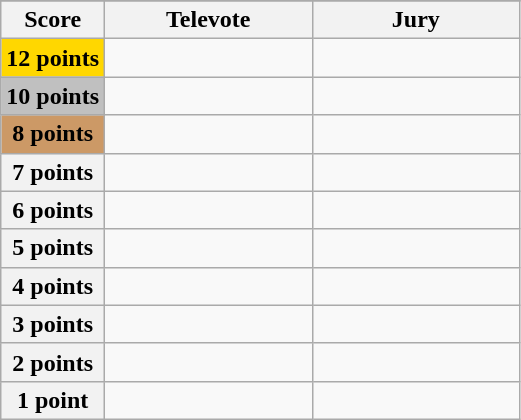<table class="wikitable">
<tr>
</tr>
<tr>
<th scope="col" width="20%">Score</th>
<th scope="col" width="40%">Televote</th>
<th scope="col" width="40%">Jury</th>
</tr>
<tr>
<th scope="row" style="background:gold">12 points</th>
<td></td>
<td></td>
</tr>
<tr>
<th scope="row" style="background:silver">10 points</th>
<td></td>
<td></td>
</tr>
<tr>
<th scope="row" style="background:#CC9966">8 points</th>
<td></td>
<td></td>
</tr>
<tr>
<th scope="row">7 points</th>
<td></td>
<td></td>
</tr>
<tr>
<th scope="row">6 points</th>
<td></td>
<td></td>
</tr>
<tr>
<th scope="row">5 points</th>
<td></td>
<td></td>
</tr>
<tr>
<th scope="row">4 points</th>
<td></td>
<td></td>
</tr>
<tr>
<th scope="row">3 points</th>
<td></td>
<td></td>
</tr>
<tr>
<th scope="row">2 points</th>
<td></td>
<td></td>
</tr>
<tr>
<th scope="row">1 point</th>
<td></td>
<td></td>
</tr>
</table>
